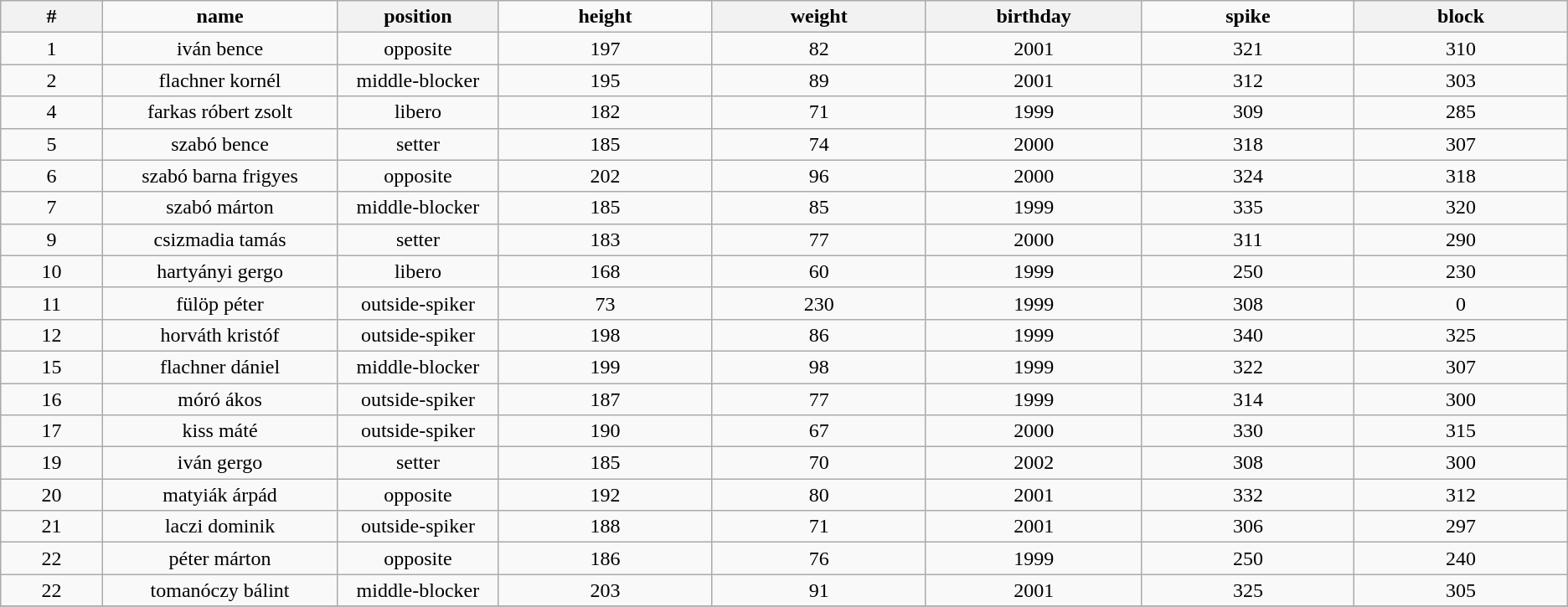<table class="wikitable sortable" style="text-align:center;">
<tr>
<th style="width:5em">#</th>
<td style="width:12em"><strong>name</strong></td>
<th style="width:8em"><strong>position</strong></th>
<td style="width:11em"><strong>height</strong></td>
<th style="width:11em"><strong>weight</strong></th>
<th style="width:11em"><strong>birthday</strong></th>
<td style="width:11em"><strong>spike</strong></td>
<th style="width:11em"><strong>block</strong></th>
</tr>
<tr>
<td>1</td>
<td>iván bence</td>
<td>opposite</td>
<td>197</td>
<td>82</td>
<td>2001</td>
<td>321</td>
<td>310</td>
</tr>
<tr>
<td>2</td>
<td>flachner kornél</td>
<td>middle-blocker</td>
<td>195</td>
<td>89</td>
<td>2001</td>
<td>312</td>
<td>303</td>
</tr>
<tr>
<td>4</td>
<td>farkas róbert zsolt</td>
<td>libero</td>
<td>182</td>
<td>71</td>
<td>1999</td>
<td>309</td>
<td>285</td>
</tr>
<tr>
<td>5</td>
<td>szabó bence</td>
<td>setter</td>
<td>185</td>
<td>74</td>
<td>2000</td>
<td>318</td>
<td>307</td>
</tr>
<tr>
<td>6</td>
<td>szabó barna frigyes</td>
<td>opposite</td>
<td>202</td>
<td>96</td>
<td>2000</td>
<td>324</td>
<td>318</td>
</tr>
<tr>
<td>7</td>
<td>szabó márton</td>
<td>middle-blocker</td>
<td>185</td>
<td>85</td>
<td>1999</td>
<td>335</td>
<td>320</td>
</tr>
<tr>
<td>9</td>
<td>csizmadia tamás</td>
<td>setter</td>
<td>183</td>
<td>77</td>
<td>2000</td>
<td>311</td>
<td>290</td>
</tr>
<tr>
<td>10</td>
<td>hartyányi gergo</td>
<td>libero</td>
<td>168</td>
<td>60</td>
<td>1999</td>
<td>250</td>
<td>230</td>
</tr>
<tr>
<td>11</td>
<td>fülöp péter</td>
<td>outside-spiker</td>
<td>73</td>
<td>230</td>
<td>1999</td>
<td>308</td>
<td>0</td>
</tr>
<tr>
<td>12</td>
<td>horváth kristóf</td>
<td>outside-spiker</td>
<td>198</td>
<td>86</td>
<td>1999</td>
<td>340</td>
<td>325</td>
</tr>
<tr>
<td>15</td>
<td>flachner dániel</td>
<td>middle-blocker</td>
<td>199</td>
<td>98</td>
<td>1999</td>
<td>322</td>
<td>307</td>
</tr>
<tr>
<td>16</td>
<td>móró ákos</td>
<td>outside-spiker</td>
<td>187</td>
<td>77</td>
<td>1999</td>
<td>314</td>
<td>300</td>
</tr>
<tr>
<td>17</td>
<td>kiss máté</td>
<td>outside-spiker</td>
<td>190</td>
<td>67</td>
<td>2000</td>
<td>330</td>
<td>315</td>
</tr>
<tr>
<td>19</td>
<td>iván gergo</td>
<td>setter</td>
<td>185</td>
<td>70</td>
<td>2002</td>
<td>308</td>
<td>300</td>
</tr>
<tr>
<td>20</td>
<td>matyiák árpád</td>
<td>opposite</td>
<td>192</td>
<td>80</td>
<td>2001</td>
<td>332</td>
<td>312</td>
</tr>
<tr>
<td>21</td>
<td>laczi dominik</td>
<td>outside-spiker</td>
<td>188</td>
<td>71</td>
<td>2001</td>
<td>306</td>
<td>297</td>
</tr>
<tr>
<td>22</td>
<td>péter márton</td>
<td>opposite</td>
<td>186</td>
<td>76</td>
<td>1999</td>
<td>250</td>
<td>240</td>
</tr>
<tr>
<td>22</td>
<td>tomanóczy bálint</td>
<td>middle-blocker</td>
<td>203</td>
<td>91</td>
<td>2001</td>
<td>325</td>
<td>305</td>
</tr>
<tr>
</tr>
</table>
